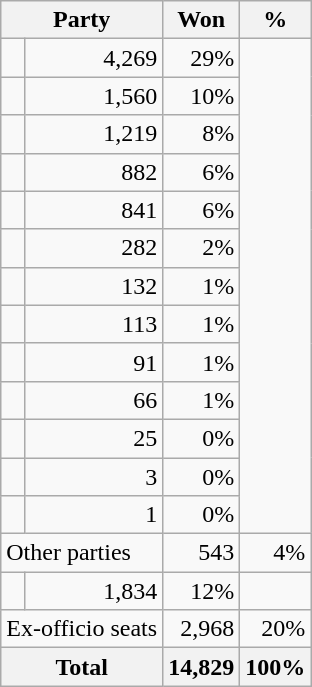<table class=wikitable style="text-align:right;">
<tr>
<th colspan=2>Party</th>
<th>Won</th>
<th>%</th>
</tr>
<tr>
<td></td>
<td>4,269</td>
<td>29%</td>
</tr>
<tr>
<td></td>
<td>1,560</td>
<td>10%</td>
</tr>
<tr>
<td></td>
<td>1,219</td>
<td>8%</td>
</tr>
<tr>
<td></td>
<td>882</td>
<td>6%</td>
</tr>
<tr>
<td></td>
<td>841</td>
<td>6%</td>
</tr>
<tr>
<td></td>
<td>282</td>
<td>2%</td>
</tr>
<tr>
<td></td>
<td>132</td>
<td>1%</td>
</tr>
<tr>
<td></td>
<td>113</td>
<td>1%</td>
</tr>
<tr>
<td></td>
<td>91</td>
<td>1%</td>
</tr>
<tr>
<td></td>
<td>66</td>
<td>1%</td>
</tr>
<tr>
<td></td>
<td>25</td>
<td>0%</td>
</tr>
<tr>
<td></td>
<td>3</td>
<td>0%</td>
</tr>
<tr>
<td></td>
<td>1</td>
<td>0%</td>
</tr>
<tr>
<td colspan=2 align=left>Other parties</td>
<td>543</td>
<td>4%</td>
</tr>
<tr>
<td></td>
<td>1,834</td>
<td>12%</td>
</tr>
<tr>
<td colspan=2 align=left>Ex-officio seats</td>
<td>2,968</td>
<td>20%</td>
</tr>
<tr>
<th colspan=2>Total</th>
<th>14,829</th>
<th>100%</th>
</tr>
</table>
